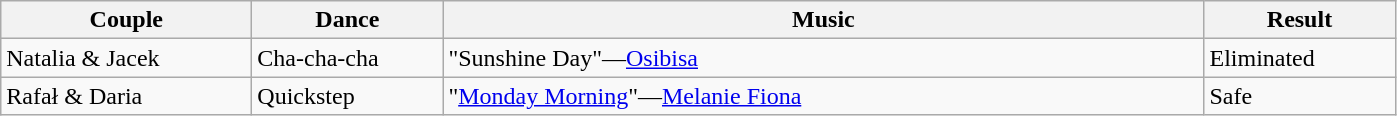<table class="wikitable">
<tr>
<th style="width:160px;">Couple</th>
<th style="width:120px;">Dance</th>
<th style="width:500px;">Music</th>
<th style="width:120px;">Result</th>
</tr>
<tr>
<td>Natalia & Jacek</td>
<td>Cha-cha-cha</td>
<td>"Sunshine Day"—<a href='#'>Osibisa</a></td>
<td>Eliminated</td>
</tr>
<tr>
<td>Rafał & Daria</td>
<td>Quickstep</td>
<td>"<a href='#'>Monday Morning</a>"—<a href='#'>Melanie Fiona</a></td>
<td>Safe</td>
</tr>
</table>
